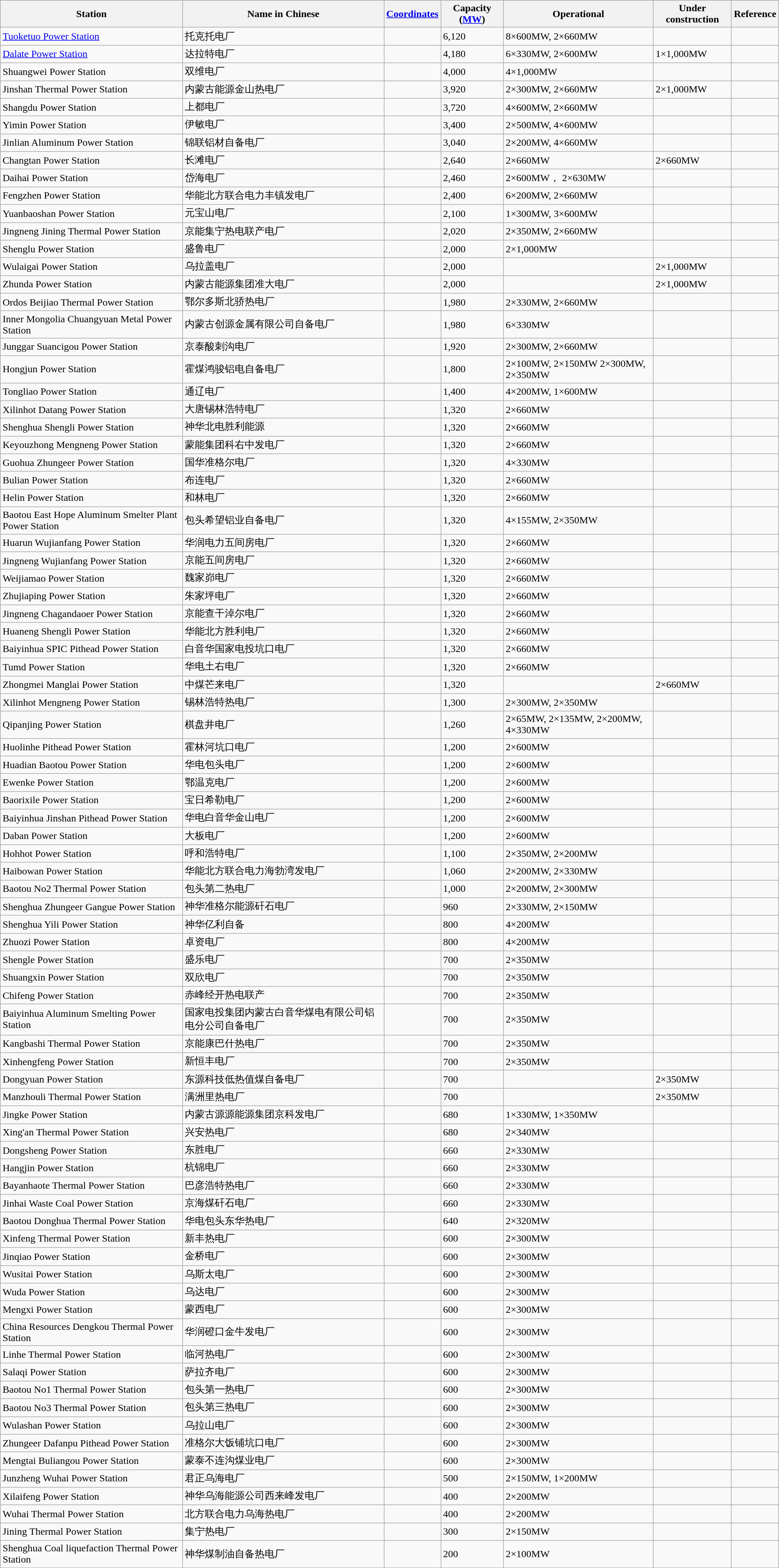<table class="wikitable sortable">
<tr>
<th>Station</th>
<th>Name in Chinese</th>
<th><a href='#'>Coordinates</a></th>
<th>Capacity (<a href='#'>MW</a>)</th>
<th>Operational</th>
<th>Under construction</th>
<th>Reference</th>
</tr>
<tr>
<td><a href='#'>Tuoketuo Power Station</a></td>
<td>托克托电厂</td>
<td></td>
<td>6,120</td>
<td>8×600MW, 2×660MW</td>
<td></td>
<td></td>
</tr>
<tr>
<td><a href='#'>Dalate Power Station</a></td>
<td>达拉特电厂</td>
<td></td>
<td>4,180</td>
<td>6×330MW, 2×600MW</td>
<td>1×1,000MW</td>
<td></td>
</tr>
<tr>
<td>Shuangwei Power Station</td>
<td>双维电厂</td>
<td></td>
<td>4,000</td>
<td>4×1,000MW</td>
<td></td>
<td></td>
</tr>
<tr>
<td>Jinshan Thermal Power Station</td>
<td>内蒙古能源金山热电厂</td>
<td></td>
<td>3,920</td>
<td>2×300MW, 2×660MW</td>
<td>2×1,000MW</td>
<td></td>
</tr>
<tr>
<td>Shangdu Power Station</td>
<td>上都电厂</td>
<td></td>
<td>3,720</td>
<td>4×600MW, 2×660MW</td>
<td></td>
<td></td>
</tr>
<tr>
<td>Yimin Power Station</td>
<td>伊敏电厂</td>
<td></td>
<td>3,400</td>
<td>2×500MW, 4×600MW</td>
<td></td>
<td></td>
</tr>
<tr>
<td>Jinlian Aluminum Power Station</td>
<td>锦联铝材自备电厂</td>
<td></td>
<td>3,040</td>
<td>2×200MW, 4×660MW</td>
<td></td>
<td></td>
</tr>
<tr>
<td>Changtan Power Station</td>
<td>长滩电厂</td>
<td></td>
<td>2,640</td>
<td>2×660MW</td>
<td>2×660MW</td>
<td></td>
</tr>
<tr>
<td>Daihai Power Station</td>
<td>岱海电厂</td>
<td></td>
<td>2,460</td>
<td>2×600MW， 2×630MW</td>
<td></td>
<td></td>
</tr>
<tr>
<td>Fengzhen Power Station</td>
<td>华能北方联合电力丰镇发电厂</td>
<td></td>
<td>2,400</td>
<td>6×200MW,  2×660MW</td>
<td></td>
<td></td>
</tr>
<tr>
<td>Yuanbaoshan Power Station</td>
<td>元宝山电厂</td>
<td></td>
<td>2,100</td>
<td>1×300MW, 3×600MW</td>
<td></td>
<td></td>
</tr>
<tr>
<td>Jingneng Jining Thermal Power Station</td>
<td>京能集宁热电联产电厂</td>
<td></td>
<td>2,020</td>
<td>2×350MW, 2×660MW</td>
<td></td>
<td></td>
</tr>
<tr>
<td>Shenglu Power Station</td>
<td>盛鲁电厂</td>
<td></td>
<td>2,000</td>
<td>2×1,000MW</td>
<td></td>
<td></td>
</tr>
<tr>
<td>Wulaigai Power Station</td>
<td>乌拉盖电厂</td>
<td></td>
<td>2,000</td>
<td></td>
<td>2×1,000MW</td>
<td></td>
</tr>
<tr>
<td>Zhunda Power Station</td>
<td>内蒙古能源集团准大电厂</td>
<td></td>
<td>2,000</td>
<td></td>
<td>2×1,000MW</td>
<td></td>
</tr>
<tr>
<td>Ordos Beijiao Thermal Power Station</td>
<td>鄂尔多斯北骄热电厂</td>
<td></td>
<td>1,980</td>
<td>2×330MW, 2×660MW</td>
<td></td>
<td></td>
</tr>
<tr>
<td>Inner Mongolia Chuangyuan Metal Power Station</td>
<td>内蒙古创源金属有限公司自备电厂</td>
<td></td>
<td>1,980</td>
<td>6×330MW</td>
<td></td>
<td></td>
</tr>
<tr>
<td>Junggar Suancigou Power Station</td>
<td>京泰酸刺沟电厂</td>
<td></td>
<td>1,920</td>
<td>2×300MW, 2×660MW</td>
<td></td>
<td></td>
</tr>
<tr>
<td>Hongjun Power Station</td>
<td>霍煤鸿骏铝电自备电厂</td>
<td></td>
<td>1,800</td>
<td>2×100MW, 2×150MW 2×300MW, 2×350MW</td>
<td></td>
<td></td>
</tr>
<tr>
<td>Tongliao Power Station</td>
<td>通辽电厂</td>
<td></td>
<td>1,400</td>
<td>4×200MW, 1×600MW</td>
<td></td>
<td></td>
</tr>
<tr>
<td>Xilinhot Datang Power Station</td>
<td>大唐锡林浩特电厂</td>
<td></td>
<td>1,320</td>
<td>2×660MW</td>
<td></td>
<td></td>
</tr>
<tr>
<td>Shenghua Shengli Power Station</td>
<td>神华北电胜利能源</td>
<td></td>
<td>1,320</td>
<td>2×660MW</td>
<td></td>
<td></td>
</tr>
<tr>
<td>Keyouzhong Mengneng Power Station</td>
<td>蒙能集团科右中发电厂</td>
<td></td>
<td>1,320</td>
<td>2×660MW</td>
<td></td>
<td></td>
</tr>
<tr>
<td>Guohua Zhungeer Power Station</td>
<td>国华准格尔电厂</td>
<td></td>
<td>1,320</td>
<td>4×330MW</td>
<td></td>
<td></td>
</tr>
<tr>
<td>Bulian Power Station</td>
<td>布连电厂</td>
<td></td>
<td>1,320</td>
<td>2×660MW</td>
<td></td>
<td></td>
</tr>
<tr>
<td>Helin Power Station</td>
<td>和林电厂</td>
<td></td>
<td>1,320</td>
<td>2×660MW</td>
<td></td>
<td></td>
</tr>
<tr>
<td>Baotou East Hope Aluminum Smelter Plant Power Station</td>
<td>包头希望铝业自备电厂</td>
<td></td>
<td>1,320</td>
<td>4×155MW, 2×350MW</td>
<td></td>
<td></td>
</tr>
<tr>
<td>Huarun Wujianfang Power Station</td>
<td>华润电力五间房电厂</td>
<td></td>
<td>1,320</td>
<td>2×660MW</td>
<td></td>
<td></td>
</tr>
<tr>
<td>Jingneng Wujianfang Power Station</td>
<td>京能五间房电厂</td>
<td></td>
<td>1,320</td>
<td>2×660MW</td>
<td></td>
<td></td>
</tr>
<tr>
<td>Weijiamao Power Station</td>
<td>魏家峁电厂</td>
<td></td>
<td>1,320</td>
<td>2×660MW</td>
<td></td>
<td></td>
</tr>
<tr>
<td>Zhujiaping Power Station</td>
<td>朱家坪电厂</td>
<td></td>
<td>1,320</td>
<td>2×660MW</td>
<td></td>
<td></td>
</tr>
<tr>
<td>Jingneng Chagandaoer Power Station</td>
<td>京能查干淖尔电厂</td>
<td></td>
<td>1,320</td>
<td>2×660MW</td>
<td></td>
<td></td>
</tr>
<tr>
<td>Huaneng Shengli Power Station</td>
<td>华能北方胜利电厂</td>
<td></td>
<td>1,320</td>
<td>2×660MW</td>
<td></td>
<td></td>
</tr>
<tr>
<td>Baiyinhua SPIC Pithead Power Station</td>
<td>白音华国家电投坑口电厂</td>
<td></td>
<td>1,320</td>
<td>2×660MW</td>
<td></td>
<td></td>
</tr>
<tr>
<td>Tumd Power Station</td>
<td>华电土右电厂</td>
<td></td>
<td>1,320</td>
<td>2×660MW</td>
<td></td>
<td></td>
</tr>
<tr>
<td>Zhongmei Manglai Power Station</td>
<td>中煤芒来电厂</td>
<td></td>
<td>1,320</td>
<td></td>
<td>2×660MW</td>
<td></td>
</tr>
<tr>
<td>Xilinhot Mengneng Power Station</td>
<td>锡林浩特热电厂</td>
<td></td>
<td>1,300</td>
<td>2×300MW, 2×350MW</td>
<td></td>
<td></td>
</tr>
<tr>
<td>Qipanjing Power Station</td>
<td>棋盘井电厂</td>
<td></td>
<td>1,260</td>
<td>2×65MW, 2×135MW, 2×200MW, 4×330MW</td>
<td></td>
<td></td>
</tr>
<tr>
<td>Huolinhe Pithead Power Station</td>
<td>霍林河坑口电厂</td>
<td></td>
<td>1,200</td>
<td>2×600MW</td>
<td></td>
<td></td>
</tr>
<tr>
<td>Huadian Baotou Power Station</td>
<td>华电包头电厂</td>
<td></td>
<td>1,200</td>
<td>2×600MW</td>
<td></td>
<td></td>
</tr>
<tr>
<td>Ewenke Power Station</td>
<td>鄂温克电厂</td>
<td></td>
<td>1,200</td>
<td>2×600MW</td>
<td></td>
<td></td>
</tr>
<tr>
<td>Baorixile Power Station</td>
<td>宝日希勒电厂</td>
<td></td>
<td>1,200</td>
<td>2×600MW</td>
<td></td>
<td></td>
</tr>
<tr>
<td>Baiyinhua Jinshan Pithead Power Station</td>
<td>华电白音华金山电厂</td>
<td></td>
<td>1,200</td>
<td>2×600MW</td>
<td></td>
<td></td>
</tr>
<tr>
<td>Daban Power Station</td>
<td>大板电厂</td>
<td></td>
<td>1,200</td>
<td>2×600MW</td>
<td></td>
<td></td>
</tr>
<tr>
<td>Hohhot Power Station</td>
<td>呼和浩特电厂</td>
<td></td>
<td>1,100</td>
<td>2×350MW, 2×200MW</td>
<td></td>
<td></td>
</tr>
<tr>
<td>Haibowan Power Station</td>
<td>华能北方联合电力海勃湾发电厂</td>
<td></td>
<td>1,060</td>
<td>2×200MW, 2×330MW</td>
<td></td>
<td></td>
</tr>
<tr>
<td>Baotou No2 Thermal Power Station</td>
<td>包头第二热电厂</td>
<td></td>
<td>1,000</td>
<td>2×200MW, 2×300MW</td>
<td></td>
<td></td>
</tr>
<tr>
<td>Shenghua Zhungeer Gangue Power Station</td>
<td>神华准格尔能源矸石电厂</td>
<td></td>
<td>960</td>
<td>2×330MW, 2×150MW</td>
<td></td>
<td></td>
</tr>
<tr>
<td>Shenghua Yili Power Station</td>
<td>神华亿利自备</td>
<td></td>
<td>800</td>
<td>4×200MW</td>
<td></td>
<td></td>
</tr>
<tr>
<td>Zhuozi Power Station</td>
<td>卓资电厂</td>
<td></td>
<td>800</td>
<td>4×200MW</td>
<td></td>
<td></td>
</tr>
<tr>
<td>Shengle Power Station</td>
<td>盛乐电厂</td>
<td></td>
<td>700</td>
<td>2×350MW</td>
<td></td>
<td></td>
</tr>
<tr>
<td>Shuangxin Power Station</td>
<td>双欣电厂</td>
<td></td>
<td>700</td>
<td>2×350MW</td>
<td></td>
<td></td>
</tr>
<tr>
<td>Chifeng Power Station</td>
<td>赤峰经开热电联产</td>
<td></td>
<td>700</td>
<td>2×350MW</td>
<td></td>
<td></td>
</tr>
<tr>
<td>Baiyinhua Aluminum Smelting Power Station</td>
<td>国家电投集团内蒙古白音华煤电有限公司铝电分公司自备电厂</td>
<td></td>
<td>700</td>
<td>2×350MW</td>
<td></td>
<td></td>
</tr>
<tr>
<td>Kangbashi Thermal Power Station</td>
<td>京能康巴什热电厂</td>
<td></td>
<td>700</td>
<td>2×350MW</td>
<td></td>
<td></td>
</tr>
<tr>
<td>Xinhengfeng Power Station</td>
<td>新恒丰电厂</td>
<td></td>
<td>700</td>
<td>2×350MW</td>
<td></td>
<td></td>
</tr>
<tr>
<td>Dongyuan Power Station</td>
<td>东源科技低热值煤自备电厂</td>
<td></td>
<td>700</td>
<td></td>
<td>2×350MW</td>
<td></td>
</tr>
<tr>
<td>Manzhouli Thermal Power Station</td>
<td>满洲里热电厂</td>
<td></td>
<td>700</td>
<td></td>
<td>2×350MW</td>
<td></td>
</tr>
<tr>
<td>Jingke Power Station</td>
<td>内蒙古源源能源集团京科发电厂</td>
<td></td>
<td>680</td>
<td>1×330MW, 1×350MW</td>
<td></td>
<td></td>
</tr>
<tr>
<td>Xing'an Thermal Power Station</td>
<td>兴安热电厂</td>
<td></td>
<td>680</td>
<td>2×340MW</td>
<td></td>
<td></td>
</tr>
<tr>
<td>Dongsheng Power Station</td>
<td>东胜电厂</td>
<td></td>
<td>660</td>
<td>2×330MW</td>
<td></td>
<td></td>
</tr>
<tr>
<td>Hangjin Power Station</td>
<td>杭锦电厂</td>
<td></td>
<td>660</td>
<td>2×330MW</td>
<td></td>
<td></td>
</tr>
<tr>
<td>Bayanhaote Thermal Power Station</td>
<td>巴彦浩特热电厂</td>
<td></td>
<td>660</td>
<td>2×330MW</td>
<td></td>
<td></td>
</tr>
<tr>
<td>Jinhai Waste Coal Power Station</td>
<td>京海煤矸石电厂</td>
<td></td>
<td>660</td>
<td>2×330MW</td>
<td></td>
<td></td>
</tr>
<tr>
<td>Baotou Donghua Thermal Power Station</td>
<td>华电包头东华热电厂</td>
<td></td>
<td>640</td>
<td>2×320MW</td>
<td></td>
<td></td>
</tr>
<tr>
<td>Xinfeng Thermal Power Station</td>
<td>新丰热电厂</td>
<td></td>
<td>600</td>
<td>2×300MW</td>
<td></td>
<td></td>
</tr>
<tr>
<td>Jinqiao Power Station</td>
<td>金桥电厂</td>
<td></td>
<td>600</td>
<td>2×300MW</td>
<td></td>
<td></td>
</tr>
<tr>
<td>Wusitai Power Station</td>
<td>乌斯太电厂</td>
<td></td>
<td>600</td>
<td>2×300MW</td>
<td></td>
<td></td>
</tr>
<tr>
<td>Wuda Power Station</td>
<td>乌达电厂</td>
<td></td>
<td>600</td>
<td>2×300MW</td>
<td></td>
<td></td>
</tr>
<tr>
<td>Mengxi Power Station</td>
<td>蒙西电厂</td>
<td></td>
<td>600</td>
<td>2×300MW</td>
<td></td>
<td></td>
</tr>
<tr>
<td>China Resources Dengkou Thermal Power Station</td>
<td>华润磴口金牛发电厂</td>
<td></td>
<td>600</td>
<td>2×300MW</td>
<td></td>
<td></td>
</tr>
<tr>
<td>Linhe Thermal Power Station</td>
<td>临河热电厂</td>
<td></td>
<td>600</td>
<td>2×300MW</td>
<td></td>
<td></td>
</tr>
<tr>
<td>Salaqi Power Station</td>
<td>萨拉齐电厂</td>
<td></td>
<td>600</td>
<td>2×300MW</td>
<td></td>
<td></td>
</tr>
<tr>
<td>Baotou No1 Thermal Power Station</td>
<td>包头第一热电厂</td>
<td></td>
<td>600</td>
<td>2×300MW</td>
<td></td>
<td></td>
</tr>
<tr>
<td>Baotou No3 Thermal Power Station</td>
<td>包头第三热电厂</td>
<td></td>
<td>600</td>
<td>2×300MW</td>
<td></td>
<td></td>
</tr>
<tr>
<td>Wulashan Power Station</td>
<td>乌拉山电厂</td>
<td></td>
<td>600</td>
<td>2×300MW</td>
<td></td>
<td></td>
</tr>
<tr>
<td>Zhungeer Dafanpu Pithead Power Station</td>
<td>准格尔大饭铺坑口电厂</td>
<td></td>
<td>600</td>
<td>2×300MW</td>
<td></td>
<td></td>
</tr>
<tr>
<td>Mengtai Buliangou Power Station</td>
<td>蒙泰不连沟煤业电厂</td>
<td></td>
<td>600</td>
<td>2×300MW</td>
<td></td>
<td></td>
</tr>
<tr>
<td>Junzheng Wuhai Power Station</td>
<td>君正乌海电厂</td>
<td></td>
<td>500</td>
<td>2×150MW, 1×200MW</td>
<td></td>
<td></td>
</tr>
<tr>
<td>Xilaifeng Power Station</td>
<td>神华乌海能源公司西来峰发电厂</td>
<td></td>
<td>400</td>
<td>2×200MW</td>
<td></td>
<td></td>
</tr>
<tr>
<td>Wuhai Thermal Power Station</td>
<td>北方联合电力乌海热电厂</td>
<td></td>
<td>400</td>
<td>2×200MW</td>
<td></td>
<td></td>
</tr>
<tr>
<td>Jining Thermal Power Station</td>
<td>集宁热电厂</td>
<td></td>
<td>300</td>
<td>2×150MW</td>
<td></td>
<td></td>
</tr>
<tr>
<td>Shenghua Coal liquefaction Thermal Power Station</td>
<td>神华煤制油自备热电厂</td>
<td></td>
<td>200</td>
<td>2×100MW</td>
<td></td>
<td></td>
</tr>
</table>
